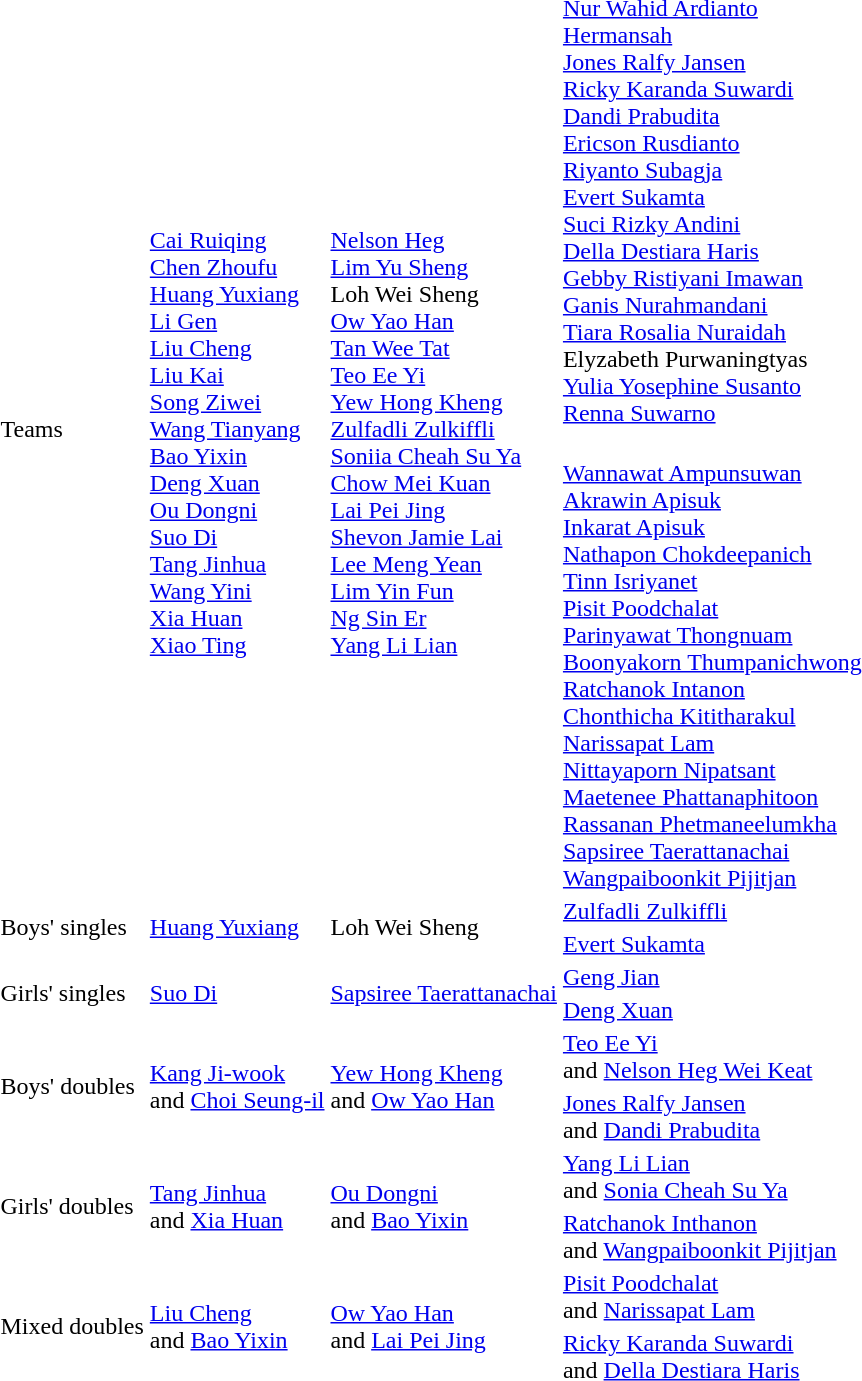<table>
<tr>
<td rowspan=2>Teams</td>
<td rowspan=2><br><a href='#'>Cai Ruiqing</a><br><a href='#'>Chen Zhoufu</a><br><a href='#'>Huang Yuxiang</a><br><a href='#'>Li Gen</a><br><a href='#'>Liu Cheng</a><br><a href='#'>Liu Kai</a><br><a href='#'>Song Ziwei</a><br><a href='#'>Wang Tianyang</a><br><a href='#'>Bao Yixin</a><br><a href='#'>Deng Xuan</a><br><a href='#'>Ou Dongni</a><br><a href='#'>Suo Di</a><br><a href='#'>Tang Jinhua</a><br><a href='#'>Wang Yini</a><br><a href='#'>Xia Huan</a><br><a href='#'>Xiao Ting</a></td>
<td rowspan=2><br><a href='#'>Nelson Heg</a><br><a href='#'>Lim Yu Sheng</a><br>Loh Wei Sheng<br><a href='#'>Ow Yao Han</a><br><a href='#'>Tan Wee Tat</a><br><a href='#'>Teo Ee Yi</a><br><a href='#'>Yew Hong Kheng</a><br><a href='#'>Zulfadli Zulkiffli</a><br><a href='#'>Soniia Cheah Su Ya</a><br><a href='#'>Chow Mei Kuan</a><br><a href='#'>Lai Pei Jing</a><br><a href='#'>Shevon Jamie Lai</a><br><a href='#'>Lee Meng Yean</a><br><a href='#'>Lim Yin Fun</a><br><a href='#'>Ng Sin Er</a><br><a href='#'>Yang Li Lian</a></td>
<td><br><a href='#'>Nur Wahid Ardianto</a><br><a href='#'>Hermansah</a><br><a href='#'>Jones Ralfy Jansen</a><br><a href='#'>Ricky Karanda Suwardi</a><br><a href='#'>Dandi Prabudita</a><br><a href='#'>Ericson Rusdianto</a><br><a href='#'>Riyanto Subagja</a><br><a href='#'>Evert Sukamta</a><br><a href='#'>Suci Rizky Andini</a><br><a href='#'>Della Destiara Haris</a><br><a href='#'>Gebby Ristiyani Imawan</a><br><a href='#'>Ganis Nurahmandani</a><br><a href='#'>Tiara Rosalia Nuraidah</a><br>Elyzabeth Purwaningtyas<br><a href='#'>Yulia Yosephine Susanto</a><br><a href='#'>Renna Suwarno</a></td>
</tr>
<tr>
<td><br><a href='#'>Wannawat Ampunsuwan</a><br><a href='#'>Akrawin Apisuk</a><br><a href='#'>Inkarat Apisuk</a><br><a href='#'>Nathapon Chokdeepanich</a><br><a href='#'>Tinn Isriyanet</a><br><a href='#'>Pisit Poodchalat</a><br><a href='#'>Parinyawat Thongnuam</a><br><a href='#'>Boonyakorn Thumpanichwong</a><br><a href='#'>Ratchanok Intanon</a><br><a href='#'>Chonthicha Kititharakul</a><br><a href='#'>Narissapat Lam</a><br><a href='#'>Nittayaporn Nipatsant</a><br><a href='#'>Maetenee Phattanaphitoon</a><br><a href='#'>Rassanan Phetmaneelumkha</a><br><a href='#'>Sapsiree Taerattanachai</a><br><a href='#'>Wangpaiboonkit Pijitjan</a></td>
</tr>
<tr>
<td rowspan=2>Boys' singles</td>
<td rowspan=2> <a href='#'>Huang Yuxiang</a></td>
<td rowspan=2> Loh Wei Sheng</td>
<td> <a href='#'>Zulfadli Zulkiffli</a></td>
</tr>
<tr>
<td> <a href='#'>Evert Sukamta</a></td>
</tr>
<tr>
<td rowspan=2>Girls' singles</td>
<td rowspan=2> <a href='#'>Suo Di</a></td>
<td rowspan=2> <a href='#'>Sapsiree Taerattanachai</a></td>
<td> <a href='#'>Geng Jian</a></td>
</tr>
<tr>
<td> <a href='#'>Deng Xuan</a></td>
</tr>
<tr>
<td rowspan=2>Boys' doubles</td>
<td rowspan=2> <a href='#'>Kang Ji-wook</a><br>and <a href='#'>Choi Seung-il</a></td>
<td rowspan=2> <a href='#'>Yew Hong Kheng</a><br>and <a href='#'>Ow Yao Han</a></td>
<td> <a href='#'>Teo Ee Yi</a><br>and <a href='#'>Nelson Heg Wei Keat</a></td>
</tr>
<tr>
<td> <a href='#'>Jones Ralfy Jansen</a><br>and <a href='#'>Dandi Prabudita</a></td>
</tr>
<tr>
<td rowspan=2>Girls' doubles</td>
<td rowspan=2> <a href='#'>Tang Jinhua</a><br>and <a href='#'>Xia Huan</a></td>
<td rowspan=2> <a href='#'>Ou Dongni</a><br>and <a href='#'>Bao Yixin</a></td>
<td> <a href='#'>Yang Li Lian</a><br>and <a href='#'>Sonia Cheah Su Ya</a></td>
</tr>
<tr>
<td> <a href='#'>Ratchanok Inthanon</a><br>and <a href='#'>Wangpaiboonkit Pijitjan</a></td>
</tr>
<tr>
<td rowspan=2>Mixed doubles</td>
<td rowspan=2> <a href='#'>Liu Cheng</a><br>and <a href='#'>Bao Yixin</a></td>
<td rowspan=2> <a href='#'>Ow Yao Han</a><br>and <a href='#'>Lai Pei Jing</a></td>
<td> <a href='#'>Pisit Poodchalat</a><br>and <a href='#'>Narissapat Lam</a></td>
</tr>
<tr>
<td> <a href='#'>Ricky Karanda Suwardi</a><br>and <a href='#'>Della Destiara Haris</a></td>
</tr>
</table>
